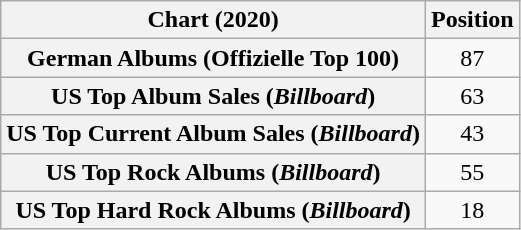<table class="wikitable sortable plainrowheaders" style="text-align:center">
<tr>
<th scope="col">Chart (2020)</th>
<th scope="col">Position</th>
</tr>
<tr>
<th scope="row">German Albums (Offizielle Top 100)</th>
<td>87</td>
</tr>
<tr>
<th scope="row">US Top Album Sales (<em>Billboard</em>)</th>
<td>63</td>
</tr>
<tr>
<th scope="row">US Top Current Album Sales (<em>Billboard</em>)</th>
<td>43</td>
</tr>
<tr>
<th scope="row">US Top Rock Albums (<em>Billboard</em>)</th>
<td>55</td>
</tr>
<tr>
<th scope="row">US Top Hard Rock Albums (<em>Billboard</em>)</th>
<td>18</td>
</tr>
</table>
